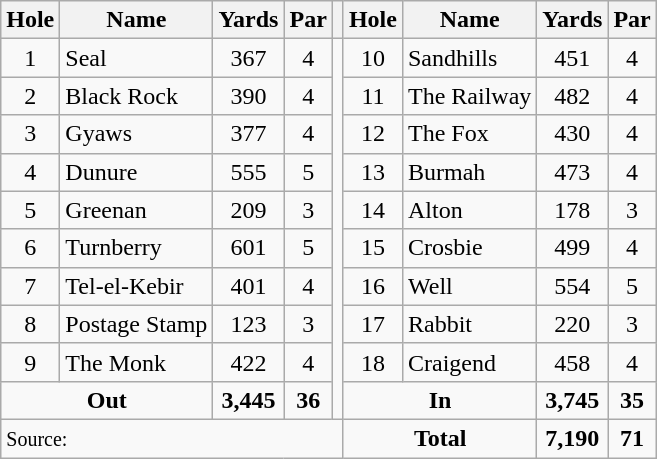<table class=wikitable style="text-align:center">
<tr>
<th>Hole</th>
<th>Name</th>
<th>Yards</th>
<th>Par</th>
<th></th>
<th>Hole</th>
<th>Name</th>
<th>Yards</th>
<th>Par</th>
</tr>
<tr>
<td>1</td>
<td align=left>Seal</td>
<td>367</td>
<td>4</td>
<td rowspan=10></td>
<td>10</td>
<td align=left>Sandhills</td>
<td>451</td>
<td>4</td>
</tr>
<tr>
<td>2</td>
<td align=left>Black Rock</td>
<td>390</td>
<td>4</td>
<td>11</td>
<td align=left>The Railway</td>
<td>482</td>
<td>4</td>
</tr>
<tr>
<td>3</td>
<td align=left>Gyaws</td>
<td>377</td>
<td>4</td>
<td>12</td>
<td align=left>The Fox</td>
<td>430</td>
<td>4</td>
</tr>
<tr>
<td>4</td>
<td align=left>Dunure</td>
<td>555</td>
<td>5</td>
<td>13</td>
<td align=left>Burmah</td>
<td>473</td>
<td>4</td>
</tr>
<tr>
<td>5</td>
<td align=left>Greenan</td>
<td>209</td>
<td>3</td>
<td>14</td>
<td align=left>Alton</td>
<td>178</td>
<td>3</td>
</tr>
<tr>
<td>6</td>
<td align=left>Turnberry</td>
<td>601</td>
<td>5</td>
<td>15</td>
<td align=left>Crosbie</td>
<td>499</td>
<td>4</td>
</tr>
<tr>
<td>7</td>
<td align=left>Tel-el-Kebir</td>
<td>401</td>
<td>4</td>
<td>16</td>
<td align=left>Well</td>
<td>554</td>
<td>5</td>
</tr>
<tr>
<td>8</td>
<td align=left>Postage Stamp</td>
<td>123</td>
<td>3</td>
<td>17</td>
<td align=left>Rabbit</td>
<td>220</td>
<td>3</td>
</tr>
<tr>
<td>9</td>
<td align=left>The Monk</td>
<td>422</td>
<td>4</td>
<td>18</td>
<td align=left>Craigend</td>
<td>458</td>
<td>4</td>
</tr>
<tr>
<td colspan=2><strong>Out</strong></td>
<td><strong>3,445</strong></td>
<td><strong>36</strong></td>
<td colspan=2><strong>In</strong></td>
<td><strong>3,745</strong></td>
<td><strong>35</strong></td>
</tr>
<tr>
<td colspan=5 align=left><small>Source:</small></td>
<td colspan=2><strong>Total</strong></td>
<td><strong>7,190</strong></td>
<td><strong>71</strong></td>
</tr>
</table>
